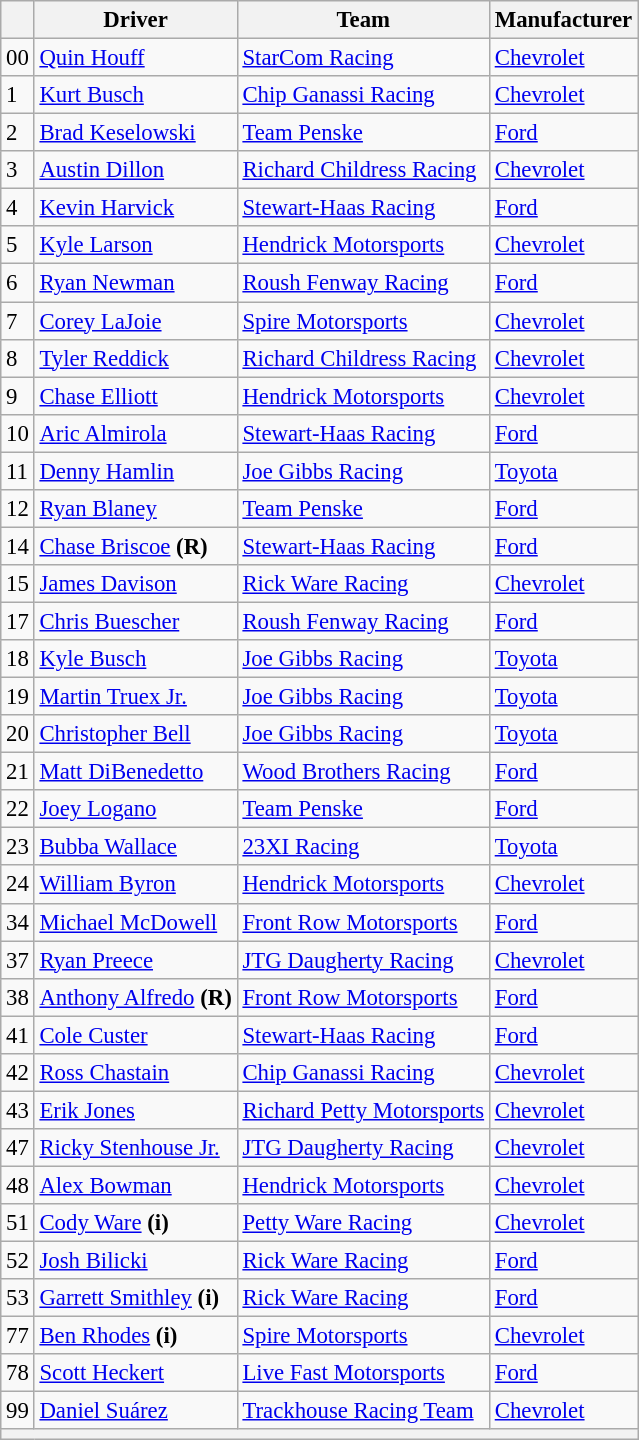<table class="wikitable" style="font-size:95%">
<tr>
<th></th>
<th>Driver</th>
<th>Team</th>
<th>Manufacturer</th>
</tr>
<tr>
<td>00</td>
<td><a href='#'>Quin Houff</a></td>
<td><a href='#'>StarCom Racing</a></td>
<td><a href='#'>Chevrolet</a></td>
</tr>
<tr>
<td>1</td>
<td><a href='#'>Kurt Busch</a></td>
<td><a href='#'>Chip Ganassi Racing</a></td>
<td><a href='#'>Chevrolet</a></td>
</tr>
<tr>
<td>2</td>
<td><a href='#'>Brad Keselowski</a></td>
<td><a href='#'>Team Penske</a></td>
<td><a href='#'>Ford</a></td>
</tr>
<tr>
<td>3</td>
<td><a href='#'>Austin Dillon</a></td>
<td><a href='#'>Richard Childress Racing</a></td>
<td><a href='#'>Chevrolet</a></td>
</tr>
<tr>
<td>4</td>
<td><a href='#'>Kevin Harvick</a></td>
<td><a href='#'>Stewart-Haas Racing</a></td>
<td><a href='#'>Ford</a></td>
</tr>
<tr>
<td>5</td>
<td><a href='#'>Kyle Larson</a></td>
<td><a href='#'>Hendrick Motorsports</a></td>
<td><a href='#'>Chevrolet</a></td>
</tr>
<tr>
<td>6</td>
<td><a href='#'>Ryan Newman</a></td>
<td><a href='#'>Roush Fenway Racing</a></td>
<td><a href='#'>Ford</a></td>
</tr>
<tr>
<td>7</td>
<td><a href='#'>Corey LaJoie</a></td>
<td><a href='#'>Spire Motorsports</a></td>
<td><a href='#'>Chevrolet</a></td>
</tr>
<tr>
<td>8</td>
<td><a href='#'>Tyler Reddick</a></td>
<td><a href='#'>Richard Childress Racing</a></td>
<td><a href='#'>Chevrolet</a></td>
</tr>
<tr>
<td>9</td>
<td><a href='#'>Chase Elliott</a></td>
<td><a href='#'>Hendrick Motorsports</a></td>
<td><a href='#'>Chevrolet</a></td>
</tr>
<tr>
<td>10</td>
<td><a href='#'>Aric Almirola</a></td>
<td><a href='#'>Stewart-Haas Racing</a></td>
<td><a href='#'>Ford</a></td>
</tr>
<tr>
<td>11</td>
<td><a href='#'>Denny Hamlin</a></td>
<td><a href='#'>Joe Gibbs Racing</a></td>
<td><a href='#'>Toyota</a></td>
</tr>
<tr>
<td>12</td>
<td><a href='#'>Ryan Blaney</a></td>
<td><a href='#'>Team Penske</a></td>
<td><a href='#'>Ford</a></td>
</tr>
<tr>
<td>14</td>
<td><a href='#'>Chase Briscoe</a> <strong>(R)</strong></td>
<td><a href='#'>Stewart-Haas Racing</a></td>
<td><a href='#'>Ford</a></td>
</tr>
<tr>
<td>15</td>
<td><a href='#'>James Davison</a></td>
<td><a href='#'>Rick Ware Racing</a></td>
<td><a href='#'>Chevrolet</a></td>
</tr>
<tr>
<td>17</td>
<td><a href='#'>Chris Buescher</a></td>
<td><a href='#'>Roush Fenway Racing</a></td>
<td><a href='#'>Ford</a></td>
</tr>
<tr>
<td>18</td>
<td><a href='#'>Kyle Busch</a></td>
<td><a href='#'>Joe Gibbs Racing</a></td>
<td><a href='#'>Toyota</a></td>
</tr>
<tr>
<td>19</td>
<td><a href='#'>Martin Truex Jr.</a></td>
<td><a href='#'>Joe Gibbs Racing</a></td>
<td><a href='#'>Toyota</a></td>
</tr>
<tr>
<td>20</td>
<td><a href='#'>Christopher Bell</a></td>
<td><a href='#'>Joe Gibbs Racing</a></td>
<td><a href='#'>Toyota</a></td>
</tr>
<tr>
<td>21</td>
<td><a href='#'>Matt DiBenedetto</a></td>
<td><a href='#'>Wood Brothers Racing</a></td>
<td><a href='#'>Ford</a></td>
</tr>
<tr>
<td>22</td>
<td><a href='#'>Joey Logano</a></td>
<td><a href='#'>Team Penske</a></td>
<td><a href='#'>Ford</a></td>
</tr>
<tr>
<td>23</td>
<td><a href='#'>Bubba Wallace</a></td>
<td><a href='#'>23XI Racing</a></td>
<td><a href='#'>Toyota</a></td>
</tr>
<tr>
<td>24</td>
<td><a href='#'>William Byron</a></td>
<td><a href='#'>Hendrick Motorsports</a></td>
<td><a href='#'>Chevrolet</a></td>
</tr>
<tr>
<td>34</td>
<td><a href='#'>Michael McDowell</a></td>
<td><a href='#'>Front Row Motorsports</a></td>
<td><a href='#'>Ford</a></td>
</tr>
<tr>
<td>37</td>
<td><a href='#'>Ryan Preece</a></td>
<td><a href='#'>JTG Daugherty Racing</a></td>
<td><a href='#'>Chevrolet</a></td>
</tr>
<tr>
<td>38</td>
<td><a href='#'>Anthony Alfredo</a> <strong>(R)</strong></td>
<td><a href='#'>Front Row Motorsports</a></td>
<td><a href='#'>Ford</a></td>
</tr>
<tr>
<td>41</td>
<td><a href='#'>Cole Custer</a></td>
<td><a href='#'>Stewart-Haas Racing</a></td>
<td><a href='#'>Ford</a></td>
</tr>
<tr>
<td>42</td>
<td><a href='#'>Ross Chastain</a></td>
<td><a href='#'>Chip Ganassi Racing</a></td>
<td><a href='#'>Chevrolet</a></td>
</tr>
<tr>
<td>43</td>
<td><a href='#'>Erik Jones</a></td>
<td><a href='#'>Richard Petty Motorsports</a></td>
<td><a href='#'>Chevrolet</a></td>
</tr>
<tr>
<td>47</td>
<td><a href='#'>Ricky Stenhouse Jr.</a></td>
<td><a href='#'>JTG Daugherty Racing</a></td>
<td><a href='#'>Chevrolet</a></td>
</tr>
<tr>
<td>48</td>
<td><a href='#'>Alex Bowman</a></td>
<td><a href='#'>Hendrick Motorsports</a></td>
<td><a href='#'>Chevrolet</a></td>
</tr>
<tr>
<td>51</td>
<td><a href='#'>Cody Ware</a> <strong>(i)</strong></td>
<td><a href='#'>Petty Ware Racing</a></td>
<td><a href='#'>Chevrolet</a></td>
</tr>
<tr>
<td>52</td>
<td><a href='#'>Josh Bilicki</a></td>
<td><a href='#'>Rick Ware Racing</a></td>
<td><a href='#'>Ford</a></td>
</tr>
<tr>
<td>53</td>
<td><a href='#'>Garrett Smithley</a> <strong>(i)</strong></td>
<td><a href='#'>Rick Ware Racing</a></td>
<td><a href='#'>Ford</a></td>
</tr>
<tr>
<td>77</td>
<td><a href='#'>Ben Rhodes</a> <strong>(i)</strong></td>
<td><a href='#'>Spire Motorsports</a></td>
<td><a href='#'>Chevrolet</a></td>
</tr>
<tr>
<td>78</td>
<td><a href='#'>Scott Heckert</a></td>
<td><a href='#'>Live Fast Motorsports</a></td>
<td><a href='#'>Ford</a></td>
</tr>
<tr>
<td>99</td>
<td><a href='#'>Daniel Suárez</a></td>
<td><a href='#'>Trackhouse Racing Team</a></td>
<td><a href='#'>Chevrolet</a></td>
</tr>
<tr>
<th colspan="4"></th>
</tr>
</table>
